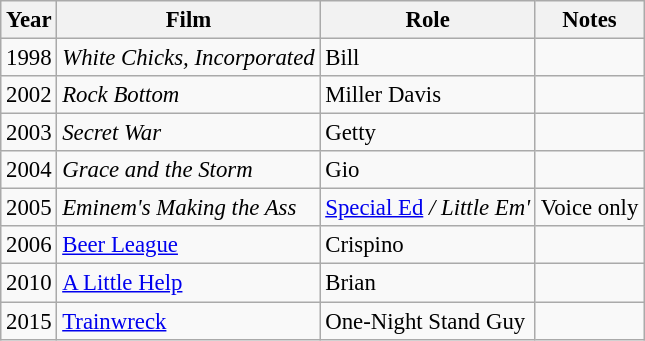<table class="wikitable" style="font-size: 95%;">
<tr>
<th>Year</th>
<th>Film</th>
<th>Role</th>
<th>Notes</th>
</tr>
<tr>
<td rowspan="1">1998</td>
<td><em>White Chicks, Incorporated</em></td>
<td>Bill</td>
<td></td>
</tr>
<tr>
<td rowspan="1">2002</td>
<td><em>Rock Bottom</em></td>
<td>Miller Davis</td>
<td></td>
</tr>
<tr>
<td rowspan="1">2003</td>
<td><em>Secret War</em></td>
<td>Getty</td>
<td></td>
</tr>
<tr>
<td rowspan="1">2004</td>
<td><em>Grace and the Storm</em></td>
<td>Gio</td>
<td></td>
</tr>
<tr>
<td rowspan="1">2005</td>
<td><em>Eminem's Making the Ass</em></td>
<td><a href='#'>Special Ed</a><em> / Little Em'</td>
<td>Voice only</td>
</tr>
<tr>
<td rowspan="1">2006</td>
<td></em><a href='#'>Beer League</a><em></td>
<td>Crispino</td>
<td></td>
</tr>
<tr>
<td rowspan="1">2010</td>
<td></em><a href='#'>A Little Help</a><em></td>
<td>Brian</td>
<td></td>
</tr>
<tr>
<td rowspan="1">2015</td>
<td></em><a href='#'>Trainwreck</a><em></td>
<td>One-Night Stand Guy</td>
<td></td>
</tr>
</table>
